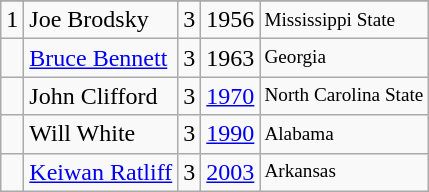<table class="wikitable">
<tr>
</tr>
<tr>
<td>1</td>
<td>Joe Brodsky</td>
<td>3</td>
<td>1956</td>
<td style="font-size:80%;">Mississippi State</td>
</tr>
<tr>
<td></td>
<td><a href='#'>Bruce Bennett</a></td>
<td>3</td>
<td>1963</td>
<td style="font-size:80%;">Georgia</td>
</tr>
<tr>
<td></td>
<td>John Clifford</td>
<td>3</td>
<td><a href='#'>1970</a></td>
<td style="font-size:80%;">North Carolina State</td>
</tr>
<tr>
<td></td>
<td>Will White</td>
<td>3</td>
<td><a href='#'>1990</a></td>
<td style="font-size:80%;">Alabama</td>
</tr>
<tr>
<td></td>
<td><a href='#'>Keiwan Ratliff</a></td>
<td>3</td>
<td><a href='#'>2003</a></td>
<td style="font-size:80%;">Arkansas</td>
</tr>
</table>
